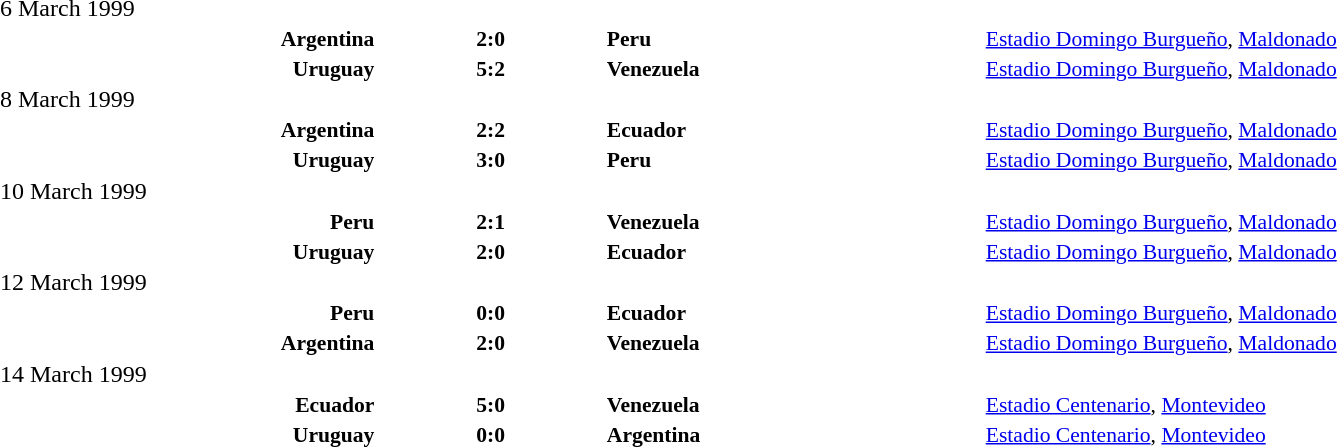<table width=100% cellspacing=1>
<tr>
<th width=20%></th>
<th width=12%></th>
<th width=20%></th>
<th width=33%></th>
</tr>
<tr>
<td>6 March 1999</td>
</tr>
<tr style=font-size:90%>
<td align=right><strong>Argentina</strong></td>
<td align=center><strong>2:0</strong></td>
<td><strong>Peru</strong></td>
<td><a href='#'>Estadio Domingo Burgueño</a>, <a href='#'>Maldonado</a></td>
<td></td>
</tr>
<tr style=font-size:90%>
<td align=right><strong>Uruguay</strong></td>
<td align=center><strong>5:2</strong></td>
<td><strong>Venezuela</strong></td>
<td><a href='#'>Estadio Domingo Burgueño</a>, <a href='#'>Maldonado</a></td>
<td></td>
</tr>
<tr>
<td>8 March 1999</td>
</tr>
<tr style=font-size:90%>
<td align=right><strong>Argentina</strong></td>
<td align=center><strong>2:2</strong></td>
<td><strong>Ecuador</strong></td>
<td><a href='#'>Estadio Domingo Burgueño</a>, <a href='#'>Maldonado</a></td>
<td></td>
</tr>
<tr style=font-size:90%>
<td align=right><strong>Uruguay</strong></td>
<td align=center><strong>3:0</strong></td>
<td><strong>Peru</strong></td>
<td><a href='#'>Estadio Domingo Burgueño</a>, <a href='#'>Maldonado</a></td>
<td></td>
</tr>
<tr>
<td>10 March 1999</td>
</tr>
<tr style=font-size:90%>
<td align=right><strong>Peru</strong></td>
<td align=center><strong>2:1</strong></td>
<td><strong>Venezuela</strong></td>
<td><a href='#'>Estadio Domingo Burgueño</a>, <a href='#'>Maldonado</a></td>
<td></td>
</tr>
<tr style=font-size:90%>
<td align=right><strong>Uruguay</strong></td>
<td align=center><strong>2:0</strong></td>
<td><strong>Ecuador</strong></td>
<td><a href='#'>Estadio Domingo Burgueño</a>, <a href='#'>Maldonado</a></td>
<td></td>
</tr>
<tr>
<td>12 March 1999</td>
</tr>
<tr style=font-size:90%>
<td align=right><strong>Peru</strong></td>
<td align=center><strong>0:0</strong></td>
<td><strong>Ecuador</strong></td>
<td><a href='#'>Estadio Domingo Burgueño</a>, <a href='#'>Maldonado</a></td>
<td></td>
</tr>
<tr style=font-size:90%>
<td align=right><strong>Argentina</strong></td>
<td align=center><strong>2:0</strong></td>
<td><strong>Venezuela</strong></td>
<td><a href='#'>Estadio Domingo Burgueño</a>, <a href='#'>Maldonado</a></td>
<td></td>
</tr>
<tr>
<td>14 March 1999</td>
</tr>
<tr style=font-size:90%>
<td align=right><strong>Ecuador</strong></td>
<td align=center><strong>5:0</strong></td>
<td><strong>Venezuela</strong></td>
<td><a href='#'>Estadio Centenario</a>, <a href='#'>Montevideo</a></td>
<td></td>
</tr>
<tr style=font-size:90%>
<td align=right><strong>Uruguay</strong></td>
<td align=center><strong>0:0</strong></td>
<td><strong>Argentina</strong></td>
<td><a href='#'>Estadio Centenario</a>, <a href='#'>Montevideo</a></td>
<td></td>
</tr>
</table>
